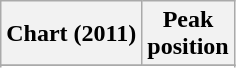<table class="wikitable plainrowheaders">
<tr>
<th scope="col">Chart (2011)</th>
<th scope="col">Peak<br>position</th>
</tr>
<tr>
</tr>
<tr>
</tr>
<tr>
</tr>
</table>
